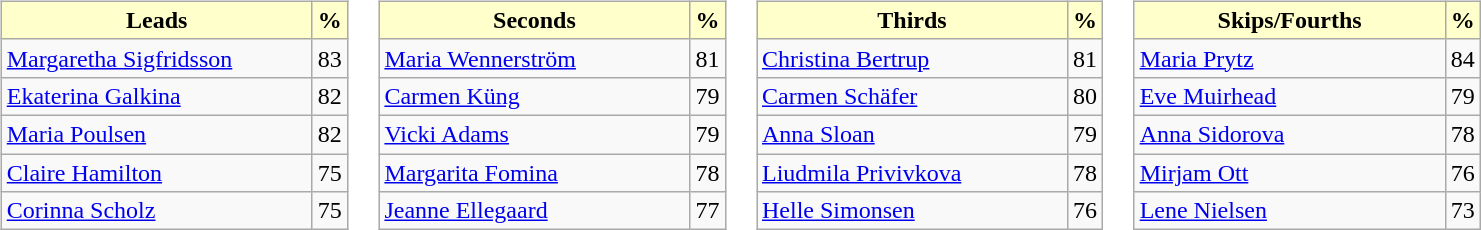<table>
<tr>
<td valign=top><br><table class="wikitable">
<tr>
<th style="background:#ffc; width:200px;">Leads</th>
<th style="background:#ffc;">%</th>
</tr>
<tr>
<td> <a href='#'>Margaretha Sigfridsson</a></td>
<td>83</td>
</tr>
<tr>
<td> <a href='#'>Ekaterina Galkina</a></td>
<td>82</td>
</tr>
<tr>
<td> <a href='#'>Maria Poulsen</a></td>
<td>82</td>
</tr>
<tr>
<td> <a href='#'>Claire Hamilton</a></td>
<td>75</td>
</tr>
<tr>
<td> <a href='#'>Corinna Scholz</a></td>
<td>75</td>
</tr>
</table>
</td>
<td valign=top><br><table class="wikitable">
<tr>
<th style="background:#ffc; width:200px;">Seconds</th>
<th style="background:#ffc;">%</th>
</tr>
<tr>
<td> <a href='#'>Maria Wennerström</a></td>
<td>81</td>
</tr>
<tr>
<td> <a href='#'>Carmen Küng</a></td>
<td>79</td>
</tr>
<tr>
<td> <a href='#'>Vicki Adams</a></td>
<td>79</td>
</tr>
<tr>
<td> <a href='#'>Margarita Fomina</a></td>
<td>78</td>
</tr>
<tr>
<td> <a href='#'>Jeanne Ellegaard</a></td>
<td>77</td>
</tr>
</table>
</td>
<td valign=top><br><table class="wikitable">
<tr>
<th style="background:#ffc; width:200px;">Thirds</th>
<th style="background:#ffc;">%</th>
</tr>
<tr>
<td> <a href='#'>Christina Bertrup</a></td>
<td>81</td>
</tr>
<tr>
<td> <a href='#'>Carmen Schäfer</a></td>
<td>80</td>
</tr>
<tr>
<td> <a href='#'>Anna Sloan</a></td>
<td>79</td>
</tr>
<tr>
<td> <a href='#'>Liudmila Privivkova</a></td>
<td>78</td>
</tr>
<tr>
<td> <a href='#'>Helle Simonsen</a></td>
<td>76</td>
</tr>
</table>
</td>
<td valign=top><br><table class="wikitable">
<tr>
<th style="background:#ffc; width:200px;">Skips/Fourths</th>
<th style="background:#ffc;">%</th>
</tr>
<tr>
<td> <a href='#'>Maria Prytz</a></td>
<td>84</td>
</tr>
<tr>
<td> <a href='#'>Eve Muirhead</a></td>
<td>79</td>
</tr>
<tr>
<td> <a href='#'>Anna Sidorova</a></td>
<td>78</td>
</tr>
<tr>
<td> <a href='#'>Mirjam Ott</a></td>
<td>76</td>
</tr>
<tr>
<td> <a href='#'>Lene Nielsen</a></td>
<td>73</td>
</tr>
</table>
</td>
</tr>
</table>
